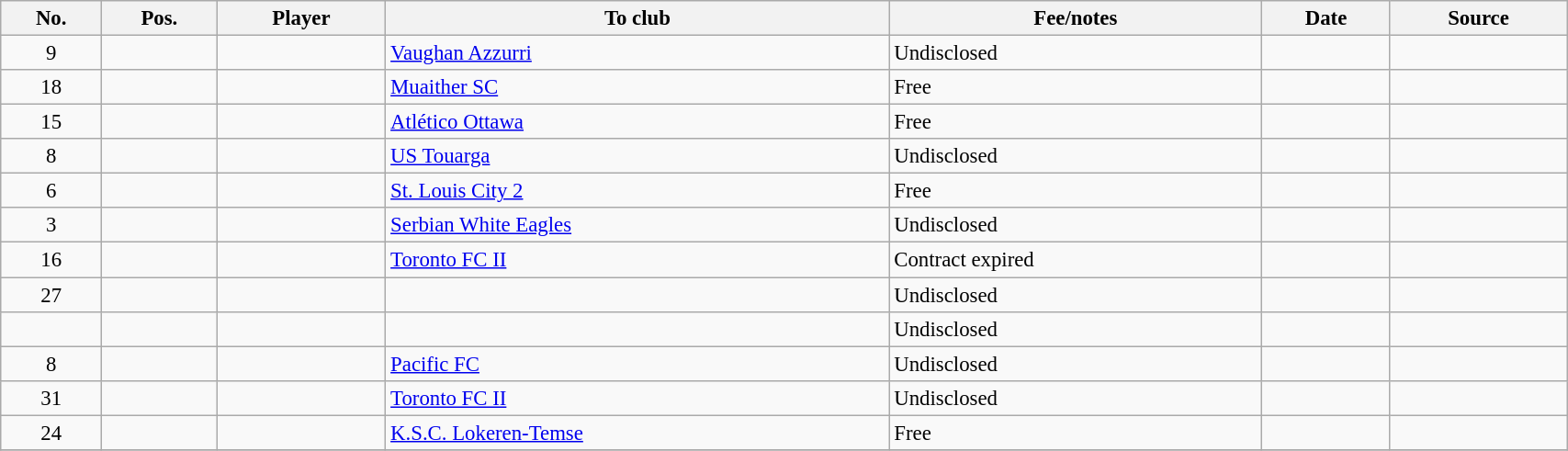<table class="wikitable sortable" style="width:90%; font-size:95%;">
<tr>
<th>No.</th>
<th>Pos.</th>
<th>Player</th>
<th>To club</th>
<th>Fee/notes</th>
<th>Date</th>
<th>Source</th>
</tr>
<tr>
<td align=center>9</td>
<td align=center></td>
<td></td>
<td> <a href='#'>Vaughan Azzurri</a></td>
<td>Undisclosed</td>
<td></td>
<td></td>
</tr>
<tr>
<td align=center>18</td>
<td align=center></td>
<td></td>
<td> <a href='#'>Muaither SC</a></td>
<td>Free</td>
<td></td>
<td></td>
</tr>
<tr>
<td align=center>15</td>
<td align=center></td>
<td></td>
<td> <a href='#'>Atlético Ottawa</a></td>
<td>Free</td>
<td></td>
<td></td>
</tr>
<tr>
<td align=center>8</td>
<td align=center></td>
<td></td>
<td> <a href='#'>US Touarga</a></td>
<td>Undisclosed</td>
<td></td>
<td></td>
</tr>
<tr>
<td align=center>6</td>
<td align=center></td>
<td></td>
<td> <a href='#'>St. Louis City 2</a></td>
<td>Free</td>
<td></td>
<td></td>
</tr>
<tr>
<td align=center>3</td>
<td align=center></td>
<td></td>
<td> <a href='#'>Serbian White Eagles</a></td>
<td>Undisclosed</td>
<td></td>
<td></td>
</tr>
<tr>
<td align=center>16</td>
<td align=center></td>
<td></td>
<td> <a href='#'>Toronto FC II</a></td>
<td>Contract expired</td>
<td></td>
<td></td>
</tr>
<tr>
<td align=center>27</td>
<td align=center></td>
<td></td>
<td></td>
<td>Undisclosed</td>
<td></td>
<td></td>
</tr>
<tr>
<td></td>
<td align=center></td>
<td></td>
<td></td>
<td>Undisclosed</td>
<td></td>
<td></td>
</tr>
<tr>
<td align=center>8</td>
<td align=center></td>
<td></td>
<td> <a href='#'>Pacific FC</a></td>
<td>Undisclosed</td>
<td></td>
<td></td>
</tr>
<tr>
<td align=center>31</td>
<td align=center></td>
<td></td>
<td> <a href='#'>Toronto FC II</a></td>
<td>Undisclosed</td>
<td></td>
<td></td>
</tr>
<tr>
<td align=center>24</td>
<td align=center></td>
<td></td>
<td> <a href='#'>K.S.C. Lokeren-Temse</a></td>
<td>Free</td>
<td></td>
<td></td>
</tr>
<tr>
</tr>
</table>
